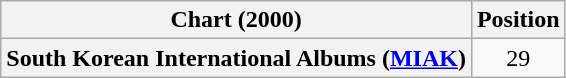<table class="wikitable plainrowheaders" style="text-align:center">
<tr>
<th scope="col">Chart (2000)</th>
<th scope="col">Position</th>
</tr>
<tr>
<th scope="row">South Korean International Albums (<a href='#'>MIAK</a>)</th>
<td>29</td>
</tr>
</table>
